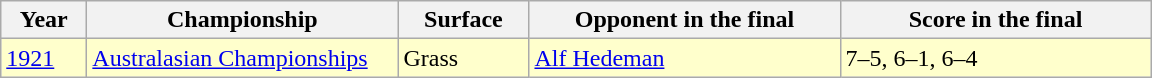<table class="sortable wikitable">
<tr>
<th width="50">Year</th>
<th width="200">Championship</th>
<th width="80">Surface</th>
<th width="200">Opponent in the final</th>
<th width="200">Score in the final</th>
</tr>
<tr bgcolor="#FFFFCC">
<td><a href='#'>1921</a></td>
<td><a href='#'>Australasian Championships</a></td>
<td>Grass</td>
<td> <a href='#'>Alf Hedeman</a></td>
<td>7–5, 6–1, 6–4</td>
</tr>
</table>
